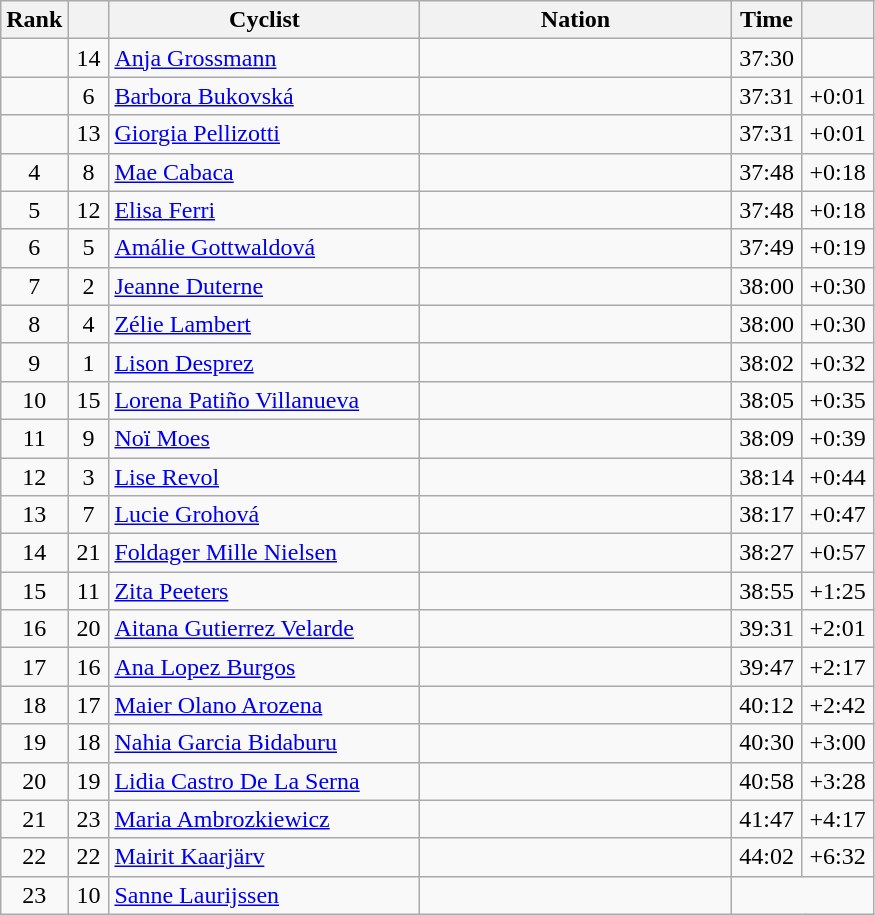<table class="wikitable sortable" style="text-align:center">
<tr style="background:#efefef;">
<th width="30">Rank</th>
<th width="20"></th>
<th width="200">Cyclist</th>
<th width="200">Nation</th>
<th width="40">Time</th>
<th width="40"></th>
</tr>
<tr>
<td></td>
<td>14</td>
<td align="left"><a href='#'>Anja Grossmann</a></td>
<td align="left"></td>
<td>37:30</td>
<td></td>
</tr>
<tr>
<td></td>
<td>6</td>
<td align="left"><a href='#'>Barbora Bukovská</a></td>
<td align="left"></td>
<td>37:31</td>
<td>+0:01</td>
</tr>
<tr>
<td></td>
<td>13</td>
<td align="left"><a href='#'>Giorgia Pellizotti</a></td>
<td align="left"></td>
<td>37:31</td>
<td>+0:01</td>
</tr>
<tr>
<td>4</td>
<td>8</td>
<td align="left"><a href='#'>Mae Cabaca</a></td>
<td align="left"></td>
<td>37:48</td>
<td>+0:18</td>
</tr>
<tr>
<td>5</td>
<td>12</td>
<td align="left"><a href='#'>Elisa Ferri</a></td>
<td align="left"></td>
<td>37:48</td>
<td>+0:18</td>
</tr>
<tr>
<td>6</td>
<td>5</td>
<td align="left"><a href='#'>Amálie Gottwaldová</a></td>
<td align="left"></td>
<td>37:49</td>
<td>+0:19</td>
</tr>
<tr>
<td>7</td>
<td>2</td>
<td align="left"><a href='#'>Jeanne Duterne</a></td>
<td align="left"></td>
<td>38:00</td>
<td>+0:30</td>
</tr>
<tr>
<td>8</td>
<td>4</td>
<td align="left"><a href='#'>Zélie Lambert</a></td>
<td align="left"></td>
<td>38:00</td>
<td>+0:30</td>
</tr>
<tr>
<td>9</td>
<td>1</td>
<td align="left"><a href='#'>Lison Desprez</a></td>
<td align="left"></td>
<td>38:02</td>
<td>+0:32</td>
</tr>
<tr>
<td>10</td>
<td>15</td>
<td align="left"><a href='#'>Lorena Patiño Villanueva</a></td>
<td align="left"></td>
<td>38:05</td>
<td>+0:35</td>
</tr>
<tr>
<td>11</td>
<td>9</td>
<td align="left"><a href='#'>Noï Moes</a></td>
<td align="left"></td>
<td>38:09</td>
<td>+0:39</td>
</tr>
<tr>
<td>12</td>
<td>3</td>
<td align="left"><a href='#'>Lise Revol</a></td>
<td align="left"></td>
<td>38:14</td>
<td>+0:44</td>
</tr>
<tr>
<td>13</td>
<td>7</td>
<td align="left"><a href='#'>Lucie Grohová</a></td>
<td align="left"></td>
<td>38:17</td>
<td>+0:47</td>
</tr>
<tr>
<td>14</td>
<td>21</td>
<td align="left"><a href='#'>Foldager Mille Nielsen</a></td>
<td align="left"></td>
<td>38:27</td>
<td>+0:57</td>
</tr>
<tr>
<td>15</td>
<td>11</td>
<td align="left"><a href='#'>Zita Peeters</a></td>
<td align="left"></td>
<td>38:55</td>
<td>+1:25</td>
</tr>
<tr>
<td>16</td>
<td>20</td>
<td align="left"><a href='#'>Aitana Gutierrez Velarde</a></td>
<td align="left"></td>
<td>39:31</td>
<td>+2:01</td>
</tr>
<tr>
<td>17</td>
<td>16</td>
<td align="left"><a href='#'>Ana Lopez Burgos</a></td>
<td align="left"></td>
<td>39:47</td>
<td>+2:17</td>
</tr>
<tr>
<td>18</td>
<td>17</td>
<td align="left"><a href='#'>Maier Olano Arozena</a></td>
<td align="left"></td>
<td>40:12</td>
<td>+2:42</td>
</tr>
<tr>
<td>19</td>
<td>18</td>
<td align="left"><a href='#'>Nahia Garcia Bidaburu</a></td>
<td align="left"></td>
<td>40:30</td>
<td>+3:00</td>
</tr>
<tr>
<td>20</td>
<td>19</td>
<td align="left"><a href='#'>Lidia Castro De La Serna</a></td>
<td align="left"></td>
<td>40:58</td>
<td>+3:28</td>
</tr>
<tr>
<td>21</td>
<td>23</td>
<td align="left"><a href='#'>Maria Ambrozkiewicz</a></td>
<td align="left"></td>
<td>41:47</td>
<td>+4:17</td>
</tr>
<tr>
<td>22</td>
<td>22</td>
<td align="left"><a href='#'>Mairit Kaarjärv</a></td>
<td align="left"></td>
<td>44:02</td>
<td>+6:32</td>
</tr>
<tr>
<td>23</td>
<td>10</td>
<td align="left"><a href='#'>Sanne Laurijssen</a></td>
<td align="left"></td>
<td colspan="2"></td>
</tr>
</table>
